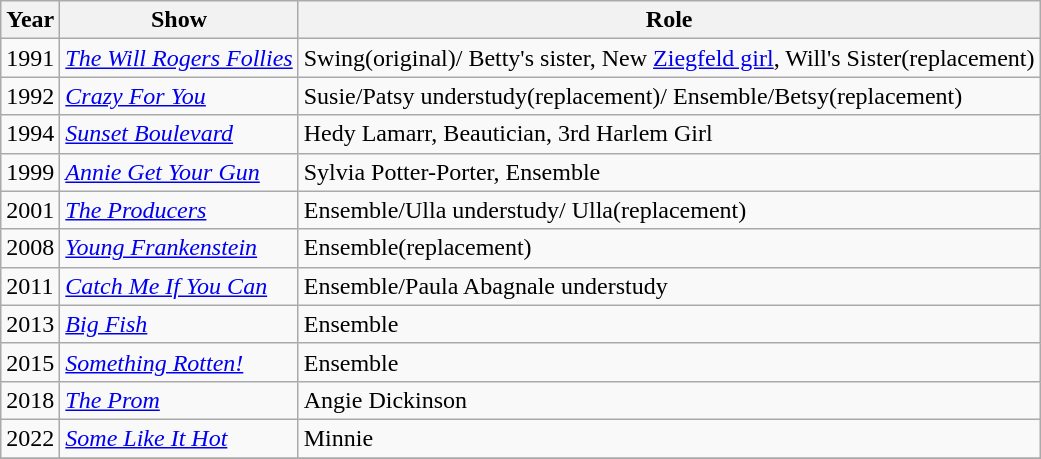<table class="wikitable">
<tr>
<th>Year</th>
<th>Show</th>
<th>Role</th>
</tr>
<tr>
<td>1991</td>
<td><em><a href='#'>The Will Rogers Follies</a></em></td>
<td>Swing(original)/ Betty's sister, New <a href='#'>Ziegfeld girl</a>, Will's Sister(replacement)</td>
</tr>
<tr>
<td>1992</td>
<td><em><a href='#'>Crazy For You</a></em></td>
<td>Susie/Patsy understudy(replacement)/ Ensemble/Betsy(replacement)</td>
</tr>
<tr>
<td>1994</td>
<td><em><a href='#'>Sunset Boulevard</a></em></td>
<td>Hedy Lamarr, Beautician, 3rd Harlem Girl</td>
</tr>
<tr>
<td>1999</td>
<td><em><a href='#'>Annie Get Your Gun</a></em></td>
<td>Sylvia Potter-Porter, Ensemble</td>
</tr>
<tr>
<td>2001</td>
<td><em><a href='#'>The Producers</a></em></td>
<td>Ensemble/Ulla understudy/ Ulla(replacement)</td>
</tr>
<tr>
<td>2008</td>
<td><em><a href='#'>Young Frankenstein</a></em></td>
<td>Ensemble(replacement)</td>
</tr>
<tr>
<td>2011</td>
<td><em><a href='#'>Catch Me If You Can</a></em></td>
<td>Ensemble/Paula Abagnale understudy</td>
</tr>
<tr>
<td>2013</td>
<td><em><a href='#'>Big Fish</a></em></td>
<td>Ensemble</td>
</tr>
<tr>
<td>2015</td>
<td><em><a href='#'>Something Rotten!</a></em></td>
<td>Ensemble</td>
</tr>
<tr>
<td>2018</td>
<td><em><a href='#'>The Prom</a></em></td>
<td>Angie Dickinson</td>
</tr>
<tr>
<td>2022</td>
<td><em><a href='#'>Some Like It Hot</a></em></td>
<td>Minnie</td>
</tr>
<tr>
</tr>
</table>
